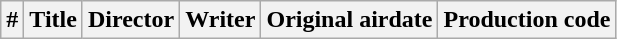<table class="wikitable plainrowheaders">
<tr>
<th scope="col">#</th>
<th scope="col">Title</th>
<th scope="col">Director</th>
<th scope="col">Writer</th>
<th scope="col">Original airdate</th>
<th scope="col">Production code<br>











</th>
</tr>
</table>
